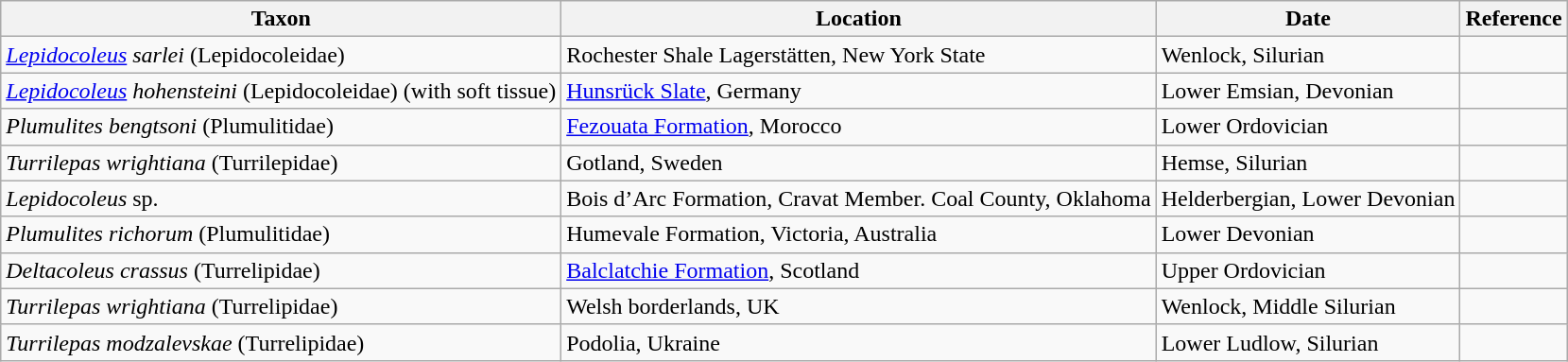<table class="wikitable sortable">
<tr>
<th>Taxon</th>
<th>Location</th>
<th>Date</th>
<th>Reference</th>
</tr>
<tr>
<td><em><a href='#'>Lepidocoleus</a> sarlei</em> (Lepidocoleidae)</td>
<td>Rochester Shale Lagerstätten, New York State</td>
<td>Wenlock, Silurian</td>
<td></td>
</tr>
<tr>
<td><em> <a href='#'>Lepidocoleus</a> hohensteini</em> (Lepidocoleidae) (with soft tissue)</td>
<td><a href='#'>Hunsrück Slate</a>, Germany</td>
<td>Lower Emsian, Devonian</td>
<td></td>
</tr>
<tr>
<td><em> Plumulites bengtsoni</em> (Plumulitidae)</td>
<td><a href='#'>Fezouata Formation</a>, Morocco</td>
<td>Lower Ordovician</td>
<td></td>
</tr>
<tr>
<td><em>Turrilepas wrightiana </em> (Turrilepidae)</td>
<td>Gotland, Sweden</td>
<td>Hemse, Silurian</td>
<td></td>
</tr>
<tr>
<td><em>Lepidocoleus </em> sp.</td>
<td>Bois d’Arc Formation, Cravat Member. Coal County, Oklahoma</td>
<td>Helderbergian, Lower Devonian</td>
<td></td>
</tr>
<tr>
<td><em>Plumulites richorum</em>  (Plumulitidae)</td>
<td>Humevale Formation, Victoria, Australia</td>
<td>Lower Devonian</td>
<td></td>
</tr>
<tr>
<td><em>Deltacoleus crassus</em> (Turrelipidae)</td>
<td><a href='#'>Balclatchie Formation</a>, Scotland</td>
<td>Upper Ordovician</td>
<td></td>
</tr>
<tr>
<td><em>Turrilepas wrightiana</em> (Turrelipidae)</td>
<td>Welsh borderlands, UK</td>
<td>Wenlock, Middle Silurian</td>
<td></td>
</tr>
<tr>
<td><em>Turrilepas modzalevskae</em> (Turrelipidae)</td>
<td>Podolia, Ukraine</td>
<td>Lower Ludlow, Silurian</td>
<td></td>
</tr>
</table>
